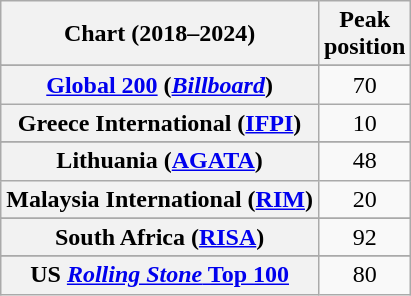<table class="wikitable plainrowheaders sortable" style="text-align:center;">
<tr>
<th scope="col">Chart (2018–2024)</th>
<th scope="col">Peak<br>position</th>
</tr>
<tr>
</tr>
<tr>
</tr>
<tr>
</tr>
<tr>
</tr>
<tr>
</tr>
<tr>
</tr>
<tr>
</tr>
<tr>
</tr>
<tr>
<th scope="row"><a href='#'>Global 200</a> (<em><a href='#'>Billboard</a></em>)</th>
<td>70</td>
</tr>
<tr>
<th scope="row">Greece International (<a href='#'>IFPI</a>)</th>
<td>10</td>
</tr>
<tr>
</tr>
<tr>
</tr>
<tr>
</tr>
<tr>
<th scope="row">Lithuania (<a href='#'>AGATA</a>)</th>
<td>48</td>
</tr>
<tr>
<th scope="row">Malaysia International (<a href='#'>RIM</a>)</th>
<td>20</td>
</tr>
<tr>
</tr>
<tr>
</tr>
<tr>
</tr>
<tr>
</tr>
<tr>
</tr>
<tr>
</tr>
<tr>
<th scope="row">South Africa (<a href='#'>RISA</a>)</th>
<td>92</td>
</tr>
<tr>
</tr>
<tr>
</tr>
<tr>
</tr>
<tr>
</tr>
<tr>
<th scope="row">US <a href='#'><em>Rolling Stone</em> Top 100</a></th>
<td>80</td>
</tr>
</table>
